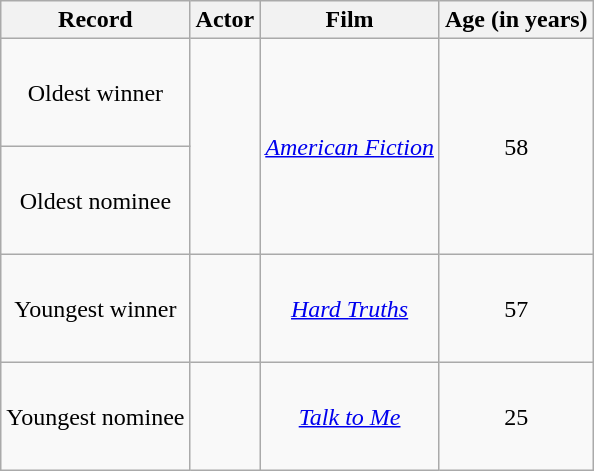<table class="wikitable sortable plainrowheaders" style="text-align:center;">
<tr>
<th scope="col">Record</th>
<th scope="col">Actor</th>
<th scope="col">Film</th>
<th scope="col">Age (in years)</th>
</tr>
<tr style="height:4.5em;">
<td>Oldest winner</td>
<td rowspan=2></td>
<td rowspan=2><em><a href='#'>American Fiction</a></em></td>
<td rowspan=2>58</td>
</tr>
<tr style="height:4.5em;">
<td>Oldest nominee</td>
</tr>
<tr style="height:4.5em;">
<td>Youngest winner</td>
<td></td>
<td><em><a href='#'>Hard Truths</a></em></td>
<td>57</td>
</tr>
<tr style="height:4.5em;">
<td>Youngest nominee</td>
<td></td>
<td><em><a href='#'>Talk to Me</a></em></td>
<td>25</td>
</tr>
</table>
